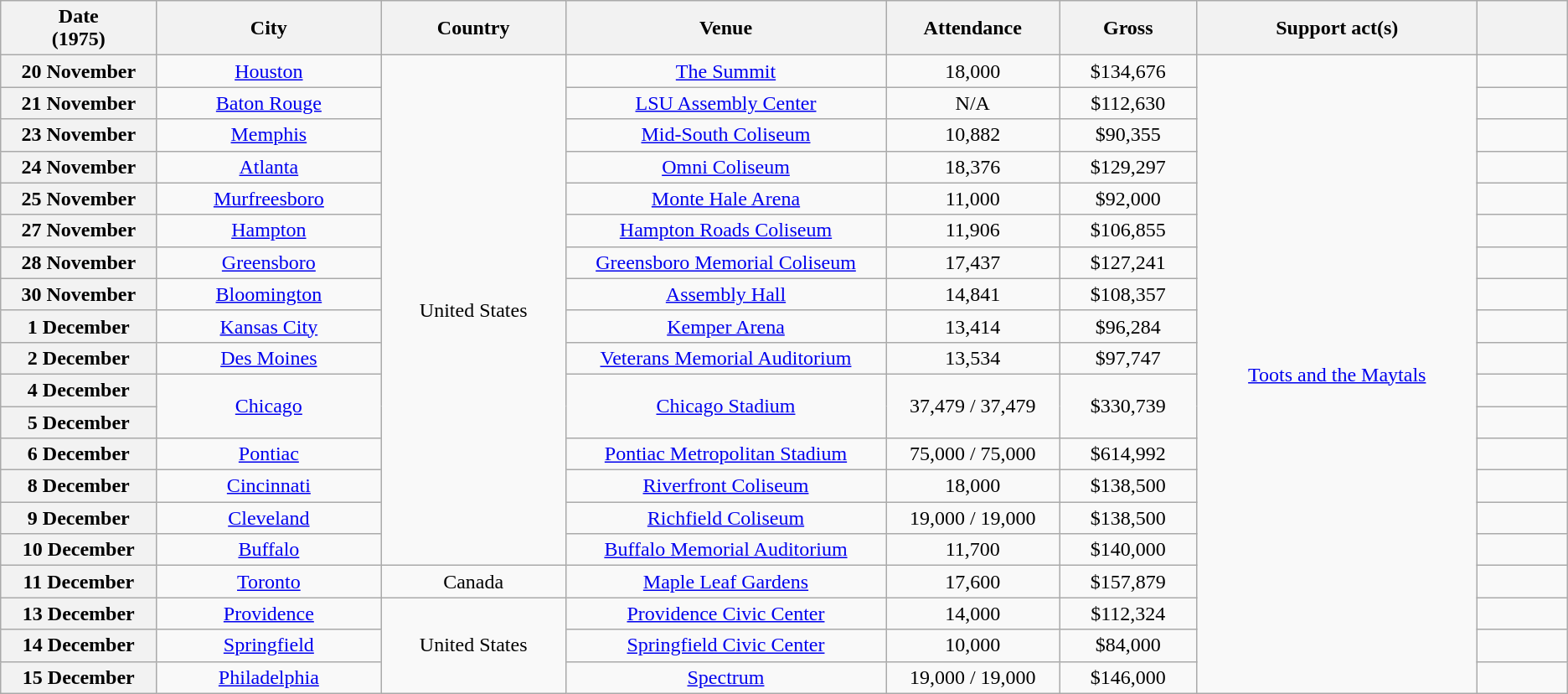<table class="wikitable plainrowheaders" style="text-align:center;">
<tr>
<th scope="col" style="width:8em;">Date<br>(1975)</th>
<th scope="col" style="width:12em;">City</th>
<th scope="col" style="width:10em;">Country</th>
<th scope="col" style="width:18em;">Venue</th>
<th scope="col" style="width:9em;">Attendance</th>
<th scope="col" style="width:7em;">Gross</th>
<th scope="col" style="width:16em;">Support act(s)</th>
<th scope="col" style="width:5em;" class="unsortable"></th>
</tr>
<tr>
<th scope="row">20 November</th>
<td><a href='#'>Houston</a></td>
<td rowspan="16">United States</td>
<td><a href='#'>The Summit</a></td>
<td>18,000</td>
<td>$134,676</td>
<td rowspan="20"><a href='#'>Toots and the Maytals</a></td>
<td></td>
</tr>
<tr>
<th scope="row">21 November</th>
<td><a href='#'>Baton Rouge</a></td>
<td><a href='#'>LSU Assembly Center</a></td>
<td>N/A</td>
<td>$112,630</td>
<td></td>
</tr>
<tr>
<th scope="row">23 November</th>
<td><a href='#'>Memphis</a></td>
<td><a href='#'>Mid-South Coliseum</a></td>
<td>10,882</td>
<td>$90,355</td>
<td></td>
</tr>
<tr>
<th scope="row">24 November</th>
<td><a href='#'>Atlanta</a></td>
<td><a href='#'>Omni Coliseum</a></td>
<td>18,376</td>
<td>$129,297</td>
<td></td>
</tr>
<tr>
<th scope="row">25 November</th>
<td><a href='#'>Murfreesboro</a></td>
<td><a href='#'>Monte Hale Arena</a></td>
<td>11,000</td>
<td>$92,000</td>
<td></td>
</tr>
<tr>
<th scope="row">27 November</th>
<td><a href='#'>Hampton</a></td>
<td><a href='#'>Hampton Roads Coliseum</a></td>
<td>11,906</td>
<td>$106,855</td>
<td></td>
</tr>
<tr>
<th scope="row">28 November</th>
<td><a href='#'>Greensboro</a></td>
<td><a href='#'>Greensboro Memorial Coliseum</a></td>
<td>17,437</td>
<td>$127,241</td>
<td></td>
</tr>
<tr>
<th scope="row">30 November</th>
<td><a href='#'>Bloomington</a></td>
<td><a href='#'>Assembly Hall</a></td>
<td>14,841</td>
<td>$108,357</td>
<td></td>
</tr>
<tr>
<th scope="row">1 December</th>
<td><a href='#'>Kansas City</a></td>
<td><a href='#'>Kemper Arena</a></td>
<td>13,414</td>
<td>$96,284</td>
<td></td>
</tr>
<tr>
<th scope="row">2 December</th>
<td><a href='#'>Des Moines</a></td>
<td><a href='#'>Veterans Memorial Auditorium</a></td>
<td>13,534</td>
<td>$97,747</td>
<td></td>
</tr>
<tr>
<th scope="row">4 December</th>
<td rowspan="2"><a href='#'>Chicago</a></td>
<td rowspan="2"><a href='#'>Chicago Stadium</a></td>
<td rowspan="2">37,479 / 37,479</td>
<td rowspan="2">$330,739</td>
<td></td>
</tr>
<tr>
<th scope="row">5 December</th>
<td></td>
</tr>
<tr>
<th scope="row">6 December</th>
<td><a href='#'>Pontiac</a></td>
<td><a href='#'>Pontiac Metropolitan Stadium</a></td>
<td>75,000 / 75,000</td>
<td>$614,992</td>
<td></td>
</tr>
<tr>
<th scope="row">8 December</th>
<td><a href='#'>Cincinnati</a></td>
<td><a href='#'>Riverfront Coliseum</a></td>
<td>18,000</td>
<td>$138,500</td>
<td></td>
</tr>
<tr>
<th scope="row">9 December</th>
<td><a href='#'>Cleveland</a></td>
<td><a href='#'>Richfield Coliseum</a></td>
<td>19,000 / 19,000</td>
<td>$138,500</td>
<td></td>
</tr>
<tr>
<th scope="row">10 December</th>
<td><a href='#'>Buffalo</a></td>
<td><a href='#'>Buffalo Memorial Auditorium</a></td>
<td>11,700</td>
<td>$140,000</td>
<td></td>
</tr>
<tr>
<th scope="row">11 December</th>
<td><a href='#'>Toronto</a></td>
<td>Canada</td>
<td><a href='#'>Maple Leaf Gardens</a></td>
<td>17,600</td>
<td>$157,879</td>
<td></td>
</tr>
<tr>
<th scope="row">13 December</th>
<td><a href='#'>Providence</a></td>
<td rowspan="3">United States</td>
<td><a href='#'>Providence Civic Center</a></td>
<td>14,000</td>
<td>$112,324</td>
<td></td>
</tr>
<tr>
<th scope="row">14 December</th>
<td><a href='#'>Springfield</a></td>
<td><a href='#'>Springfield Civic Center</a></td>
<td>10,000</td>
<td>$84,000</td>
<td></td>
</tr>
<tr>
<th scope="row">15 December</th>
<td><a href='#'>Philadelphia</a></td>
<td><a href='#'>Spectrum</a></td>
<td>19,000 / 19,000</td>
<td>$146,000</td>
<td></td>
</tr>
</table>
